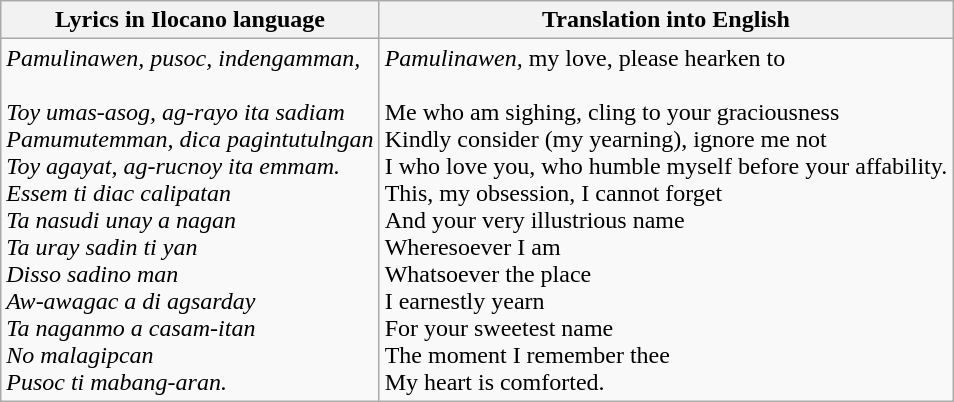<table class="wikitable">
<tr>
<th>Lyrics in Ilocano language</th>
<th>Translation into English</th>
</tr>
<tr>
<td><em>Pamulinawen, pusoc, indengamman,</em><br><br><em>Toy umas-asog, ag-rayo ita sadiam</em><br>
<em>Pamumutemman, dica pagintutulngan</em><br>
<em>Toy agayat, ag-rucnoy ita emmam.</em><br>
<em>Essem ti diac calipatan</em><br>
<em>Ta nasudi unay a nagan</em><br>
<em>Ta uray sadin ti yan</em><br>
<em>Disso sadino man</em><br>
<em>Aw-awagac a di agsarday</em><br>
<em>Ta naganmo a casam-itan</em><br>
<em>No malagipcan</em><br>
<em>Pusoc ti mabang-aran.</em></td>
<td><em>Pamulinawen,</em> my love, please hearken to<br><br>Me who am sighing, cling to your graciousness<br>
Kindly consider (my yearning), ignore me not<br>
I who love you, who humble myself before your affability.<br>
This, my obsession, I cannot forget<br>
And your very illustrious name<br>
Wheresoever I am<br>
Whatsoever the place<br>
I earnestly yearn<br>
For your sweetest name<br>
The moment I remember thee<br>
My heart is comforted.</td>
</tr>
</table>
